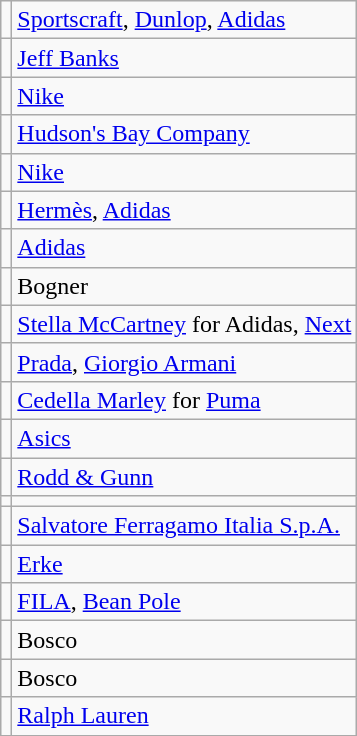<table class="wikitable sortable">
<tr>
<td></td>
<td><a href='#'>Sportscraft</a>, <a href='#'>Dunlop</a>, <a href='#'>Adidas</a></td>
</tr>
<tr>
<td></td>
<td><a href='#'>Jeff Banks</a></td>
</tr>
<tr>
<td></td>
<td><a href='#'>Nike</a></td>
</tr>
<tr>
<td></td>
<td><a href='#'>Hudson's Bay Company</a></td>
</tr>
<tr>
<td></td>
<td><a href='#'>Nike</a></td>
</tr>
<tr>
<td></td>
<td><a href='#'>Hermès</a>, <a href='#'>Adidas</a></td>
</tr>
<tr>
<td></td>
<td><a href='#'>Adidas</a></td>
</tr>
<tr>
<td></td>
<td>Bogner</td>
</tr>
<tr>
<td></td>
<td><a href='#'>Stella McCartney</a> for Adidas, <a href='#'>Next</a></td>
</tr>
<tr>
<td></td>
<td><a href='#'>Prada</a>, <a href='#'>Giorgio Armani</a></td>
</tr>
<tr>
<td></td>
<td><a href='#'>Cedella Marley</a> for <a href='#'>Puma</a></td>
</tr>
<tr>
<td></td>
<td><a href='#'>Asics</a></td>
</tr>
<tr>
<td></td>
<td><a href='#'>Rodd & Gunn</a></td>
</tr>
<tr>
<td></td>
<td></td>
</tr>
<tr>
<td></td>
<td><a href='#'>Salvatore Ferragamo Italia S.p.A.</a></td>
</tr>
<tr>
<td></td>
<td><a href='#'>Erke</a></td>
</tr>
<tr>
<td></td>
<td><a href='#'>FILA</a>, <a href='#'>Bean Pole</a></td>
</tr>
<tr>
<td></td>
<td>Bosco</td>
</tr>
<tr>
<td></td>
<td>Bosco</td>
</tr>
<tr>
<td></td>
<td><a href='#'>Ralph Lauren</a></td>
</tr>
</table>
